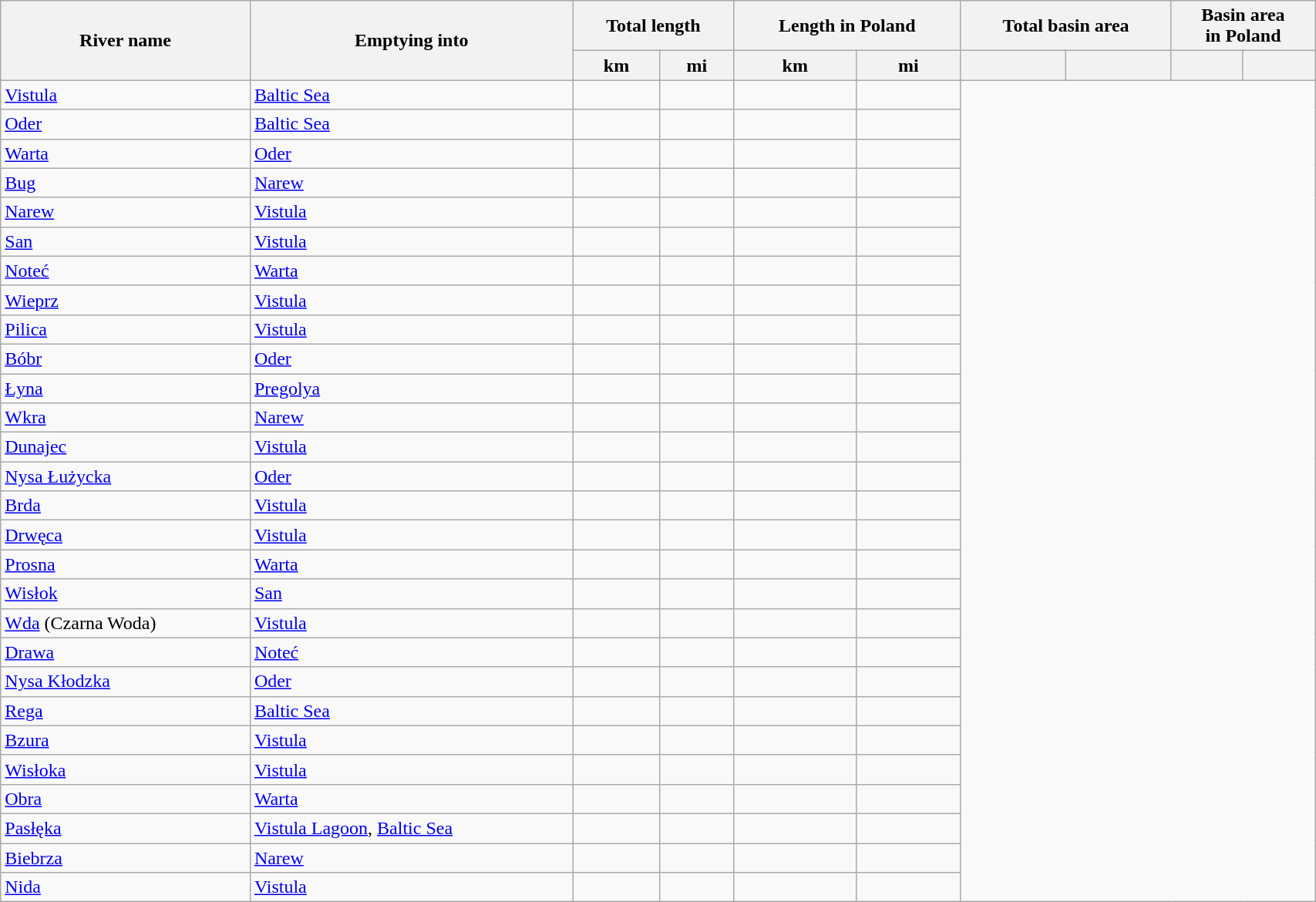<table class="wikitable sortable" width="90%">
<tr>
<th rowspan=2>River name</th>
<th rowspan=2>Emptying into</th>
<th colspan=2>Total length</th>
<th colspan=2>Length in Poland</th>
<th colspan=2>Total basin area</th>
<th colspan=2>Basin area<br>in Poland</th>
</tr>
<tr>
<th>km</th>
<th>mi</th>
<th>km</th>
<th>mi</th>
<th></th>
<th></th>
<th></th>
<th></th>
</tr>
<tr>
<td><a href='#'>Vistula</a></td>
<td><a href='#'>Baltic Sea</a></td>
<td></td>
<td></td>
<td></td>
<td></td>
</tr>
<tr>
<td><a href='#'>Oder</a></td>
<td><a href='#'>Baltic Sea</a></td>
<td></td>
<td></td>
<td></td>
<td></td>
</tr>
<tr>
<td><a href='#'>Warta</a></td>
<td><a href='#'>Oder</a></td>
<td></td>
<td></td>
<td></td>
<td></td>
</tr>
<tr>
<td><a href='#'>Bug</a></td>
<td><a href='#'>Narew</a></td>
<td></td>
<td></td>
<td></td>
<td></td>
</tr>
<tr>
<td><a href='#'>Narew</a></td>
<td><a href='#'>Vistula</a></td>
<td></td>
<td></td>
<td></td>
<td></td>
</tr>
<tr>
<td><a href='#'>San</a></td>
<td><a href='#'>Vistula</a></td>
<td></td>
<td></td>
<td></td>
<td></td>
</tr>
<tr>
<td><a href='#'>Noteć</a></td>
<td><a href='#'>Warta</a></td>
<td></td>
<td></td>
<td></td>
<td></td>
</tr>
<tr>
<td><a href='#'>Wieprz</a></td>
<td><a href='#'>Vistula</a></td>
<td></td>
<td></td>
<td></td>
<td></td>
</tr>
<tr>
<td><a href='#'>Pilica</a></td>
<td><a href='#'>Vistula</a></td>
<td></td>
<td></td>
<td></td>
<td></td>
</tr>
<tr>
<td><a href='#'>Bóbr</a></td>
<td><a href='#'>Oder</a></td>
<td></td>
<td></td>
<td></td>
<td></td>
</tr>
<tr>
<td><a href='#'>Łyna</a></td>
<td><a href='#'>Pregolya</a></td>
<td></td>
<td></td>
<td></td>
<td></td>
</tr>
<tr>
<td><a href='#'>Wkra</a></td>
<td><a href='#'>Narew</a></td>
<td></td>
<td></td>
<td></td>
<td></td>
</tr>
<tr>
<td><a href='#'>Dunajec</a></td>
<td><a href='#'>Vistula</a></td>
<td></td>
<td></td>
<td></td>
<td></td>
</tr>
<tr>
<td><a href='#'>Nysa Łużycka</a></td>
<td><a href='#'>Oder</a></td>
<td></td>
<td></td>
<td></td>
<td></td>
</tr>
<tr>
<td><a href='#'>Brda</a></td>
<td><a href='#'>Vistula</a></td>
<td></td>
<td></td>
<td></td>
<td></td>
</tr>
<tr>
<td><a href='#'>Drwęca</a></td>
<td><a href='#'>Vistula</a></td>
<td></td>
<td></td>
<td></td>
<td></td>
</tr>
<tr>
<td><a href='#'>Prosna</a></td>
<td><a href='#'>Warta</a></td>
<td></td>
<td></td>
<td></td>
<td></td>
</tr>
<tr>
<td><a href='#'>Wisłok</a></td>
<td><a href='#'>San</a></td>
<td></td>
<td></td>
<td></td>
<td></td>
</tr>
<tr>
<td><a href='#'>Wda</a> (Czarna Woda)</td>
<td><a href='#'>Vistula</a></td>
<td></td>
<td></td>
<td></td>
<td></td>
</tr>
<tr>
<td><a href='#'>Drawa</a></td>
<td><a href='#'>Noteć</a></td>
<td></td>
<td></td>
<td></td>
<td></td>
</tr>
<tr>
<td><a href='#'>Nysa Kłodzka</a></td>
<td><a href='#'>Oder</a></td>
<td></td>
<td></td>
<td></td>
<td></td>
</tr>
<tr>
<td><a href='#'>Rega</a></td>
<td><a href='#'>Baltic Sea</a></td>
<td></td>
<td></td>
<td></td>
<td></td>
</tr>
<tr>
<td><a href='#'>Bzura</a></td>
<td><a href='#'>Vistula</a></td>
<td></td>
<td></td>
<td></td>
<td></td>
</tr>
<tr>
<td><a href='#'>Wisłoka</a></td>
<td><a href='#'>Vistula</a></td>
<td></td>
<td></td>
<td></td>
<td></td>
</tr>
<tr>
<td><a href='#'>Obra</a></td>
<td><a href='#'>Warta</a></td>
<td></td>
<td></td>
<td></td>
<td></td>
</tr>
<tr>
<td><a href='#'>Pasłęka</a></td>
<td><a href='#'>Vistula Lagoon</a>, <a href='#'>Baltic Sea</a></td>
<td></td>
<td></td>
<td></td>
<td></td>
</tr>
<tr>
<td><a href='#'>Biebrza</a></td>
<td><a href='#'>Narew</a></td>
<td></td>
<td></td>
<td></td>
<td></td>
</tr>
<tr>
<td><a href='#'>Nida</a></td>
<td><a href='#'>Vistula</a></td>
<td></td>
<td></td>
<td></td>
<td></td>
</tr>
</table>
